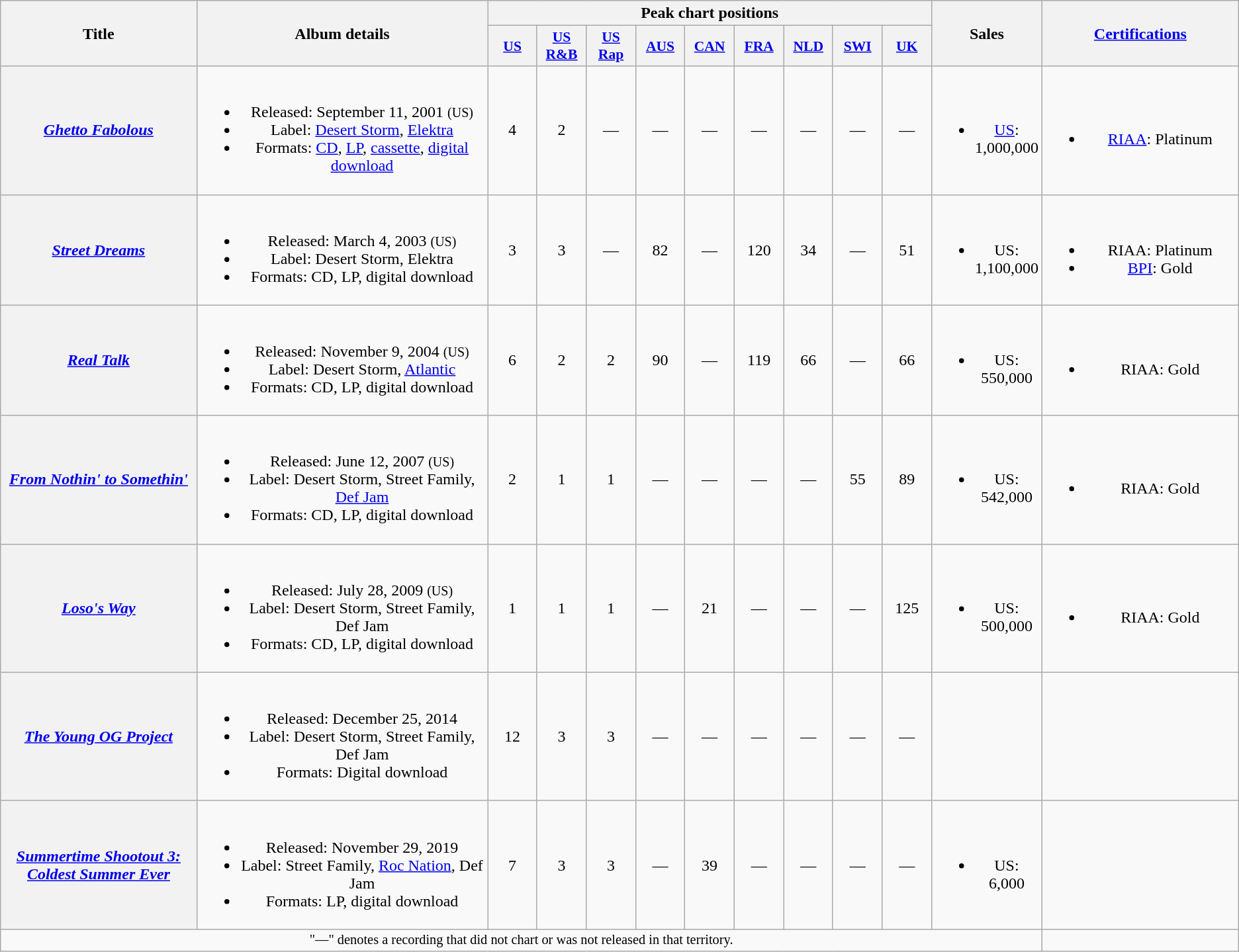<table class="wikitable plainrowheaders" style="text-align:center;">
<tr>
<th scope="col" rowspan="2" style="width:12em;">Title</th>
<th scope="col" rowspan="2" style="width:18em;">Album details</th>
<th scope="col" colspan="9">Peak chart positions</th>
<th scope="col" rowspan="2">Sales</th>
<th scope="col" rowspan="2" style="width:12em;"><a href='#'>Certifications</a></th>
</tr>
<tr>
<th scope="col" style="width:3em;font-size:90%;"><a href='#'>US</a><br></th>
<th scope="col" style="width:3em;font-size:90%;"><a href='#'>US<br>R&B</a><br></th>
<th scope="col" style="width:3em;font-size:90%;"><a href='#'>US<br>Rap</a><br></th>
<th scope="col" style="width:3em;font-size:90%;"><a href='#'>AUS</a><br></th>
<th scope="col" style="width:3em;font-size:90%;"><a href='#'>CAN</a><br></th>
<th scope="col" style="width:3em;font-size:90%;"><a href='#'>FRA</a><br></th>
<th scope="col" style="width:3em;font-size:90%;"><a href='#'>NLD</a><br></th>
<th scope="col" style="width:3em;font-size:90%;"><a href='#'>SWI</a><br></th>
<th scope="col" style="width:3em;font-size:90%;"><a href='#'>UK</a><br></th>
</tr>
<tr>
<th scope="row"><em><a href='#'>Ghetto Fabolous</a></em></th>
<td><br><ul><li>Released: September 11, 2001 <small>(US)</small></li><li>Label: <a href='#'>Desert Storm</a>, <a href='#'>Elektra</a></li><li>Formats: <a href='#'>CD</a>, <a href='#'>LP</a>, <a href='#'>cassette</a>, <a href='#'>digital download</a></li></ul></td>
<td>4</td>
<td>2</td>
<td>—</td>
<td>—</td>
<td>—</td>
<td>—</td>
<td>—</td>
<td>—</td>
<td>—</td>
<td><br><ul><li><a href='#'>US</a>: 1,000,000</li></ul></td>
<td><br><ul><li><a href='#'>RIAA</a>: Platinum</li></ul></td>
</tr>
<tr>
<th scope="row"><em><a href='#'>Street Dreams</a></em></th>
<td><br><ul><li>Released: March 4, 2003 <small>(US)</small></li><li>Label: Desert Storm, Elektra</li><li>Formats: CD, LP, digital download</li></ul></td>
<td>3</td>
<td>3</td>
<td>—</td>
<td>82</td>
<td>—</td>
<td>120</td>
<td>34</td>
<td>—</td>
<td>51</td>
<td><br><ul><li>US: 1,100,000</li></ul></td>
<td><br><ul><li>RIAA: Platinum</li><li><a href='#'>BPI</a>: Gold</li></ul></td>
</tr>
<tr>
<th scope="row"><em><a href='#'>Real Talk</a></em></th>
<td><br><ul><li>Released: November 9, 2004 <small>(US)</small></li><li>Label: Desert Storm, <a href='#'>Atlantic</a></li><li>Formats: CD, LP, digital download</li></ul></td>
<td>6</td>
<td>2</td>
<td>2</td>
<td>90</td>
<td>—</td>
<td>119</td>
<td>66</td>
<td>—</td>
<td>66</td>
<td><br><ul><li>US: 550,000</li></ul></td>
<td><br><ul><li>RIAA: Gold</li></ul></td>
</tr>
<tr>
<th scope="row"><em><a href='#'>From Nothin' to Somethin'</a></em></th>
<td><br><ul><li>Released: June 12, 2007 <small>(US)</small></li><li>Label: Desert Storm, Street Family, <a href='#'>Def Jam</a></li><li>Formats: CD, LP, digital download</li></ul></td>
<td>2</td>
<td>1</td>
<td>1</td>
<td>—</td>
<td>—</td>
<td>—</td>
<td>—</td>
<td>55</td>
<td>89</td>
<td><br><ul><li>US: 542,000</li></ul></td>
<td><br><ul><li>RIAA: Gold</li></ul></td>
</tr>
<tr>
<th scope="row"><em><a href='#'>Loso's Way</a></em></th>
<td><br><ul><li>Released: July 28, 2009 <small>(US)</small></li><li>Label: Desert Storm, Street Family, Def Jam</li><li>Formats: CD, LP, digital download</li></ul></td>
<td>1</td>
<td>1</td>
<td>1</td>
<td>—</td>
<td>21</td>
<td>—</td>
<td>—</td>
<td>—</td>
<td>125</td>
<td><br><ul><li>US: 500,000</li></ul></td>
<td><br><ul><li>RIAA: Gold</li></ul></td>
</tr>
<tr>
<th scope="row"><em><a href='#'>The Young OG Project</a></em></th>
<td><br><ul><li>Released: December 25, 2014</li><li>Label: Desert Storm, Street Family, Def Jam</li><li>Formats: Digital download</li></ul></td>
<td>12</td>
<td>3</td>
<td>3</td>
<td>—</td>
<td>—</td>
<td>—</td>
<td>—</td>
<td>—</td>
<td>—</td>
<td></td>
<td></td>
</tr>
<tr>
<th scope="row"><em><a href='#'>Summertime Shootout 3: Coldest Summer Ever</a></em></th>
<td><br><ul><li>Released: November 29, 2019</li><li>Label: Street Family, <a href='#'>Roc Nation</a>, Def Jam</li><li>Formats: LP, digital download</li></ul></td>
<td>7</td>
<td>3</td>
<td>3</td>
<td>—</td>
<td>39</td>
<td>—</td>
<td>—</td>
<td>—</td>
<td>—</td>
<td><br><ul><li>US: 6,000</li></ul></td>
<td></td>
</tr>
<tr>
<td colspan="12" style="font-size:85%">"—" denotes a recording that did not chart or was not released in that territory.</td>
</tr>
</table>
